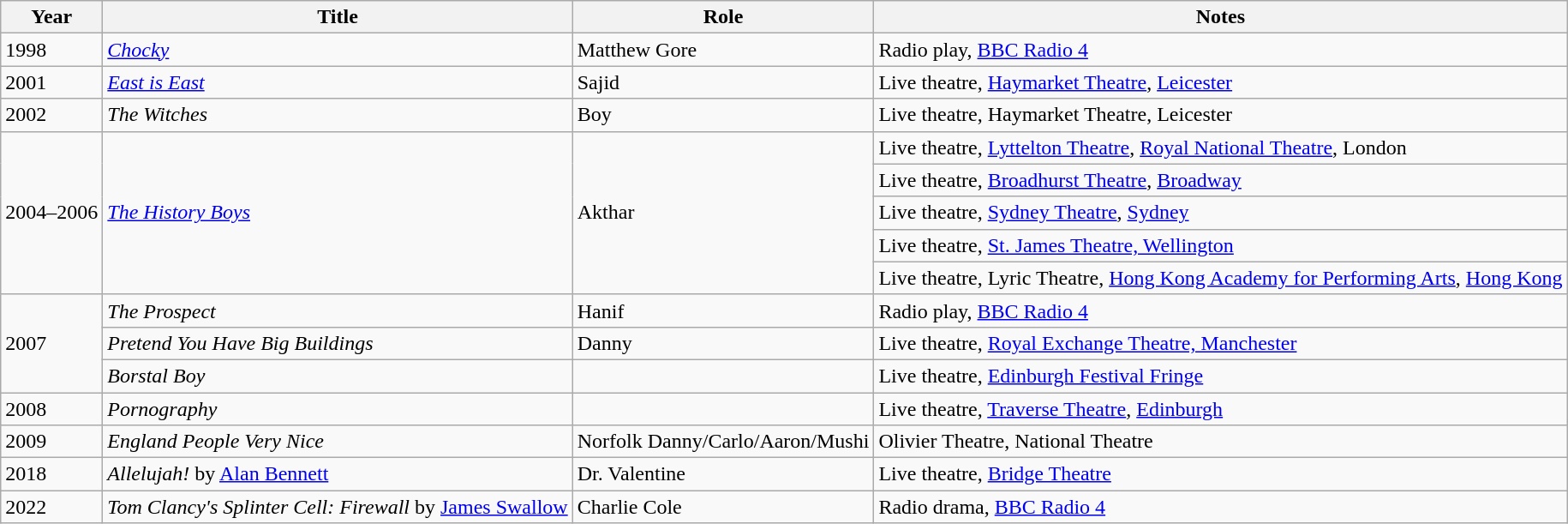<table class="wikitable sortable">
<tr>
<th>Year</th>
<th>Title</th>
<th>Role</th>
<th>Notes</th>
</tr>
<tr>
<td>1998</td>
<td><em><a href='#'>Chocky</a></em></td>
<td>Matthew Gore</td>
<td>Radio play, <a href='#'>BBC Radio 4</a></td>
</tr>
<tr>
<td>2001</td>
<td><em><a href='#'>East is East</a></em></td>
<td>Sajid</td>
<td>Live theatre, <a href='#'>Haymarket Theatre</a>, <a href='#'>Leicester</a></td>
</tr>
<tr>
<td>2002</td>
<td><em>The Witches</em></td>
<td>Boy</td>
<td>Live theatre, Haymarket Theatre, Leicester</td>
</tr>
<tr>
<td rowspan="5">2004–2006</td>
<td rowspan="5"><em><a href='#'>The History Boys</a></em></td>
<td rowspan="5">Akthar</td>
<td>Live theatre, <a href='#'>Lyttelton Theatre</a>, <a href='#'>Royal National Theatre</a>, London</td>
</tr>
<tr>
<td>Live theatre, <a href='#'>Broadhurst Theatre</a>, <a href='#'>Broadway</a></td>
</tr>
<tr>
<td>Live theatre, <a href='#'>Sydney Theatre</a>, <a href='#'>Sydney</a></td>
</tr>
<tr>
<td>Live theatre, <a href='#'>St. James Theatre, Wellington</a></td>
</tr>
<tr>
<td>Live theatre, Lyric Theatre, <a href='#'>Hong Kong Academy for Performing Arts</a>, <a href='#'>Hong Kong</a></td>
</tr>
<tr>
<td rowspan="3">2007</td>
<td><em>The Prospect</em></td>
<td>Hanif</td>
<td>Radio play, <a href='#'>BBC Radio 4</a></td>
</tr>
<tr>
<td><em>Pretend You Have Big Buildings</em></td>
<td>Danny</td>
<td>Live theatre, <a href='#'>Royal Exchange Theatre, Manchester</a></td>
</tr>
<tr>
<td><em>Borstal Boy</em></td>
<td></td>
<td>Live theatre, <a href='#'>Edinburgh Festival Fringe</a></td>
</tr>
<tr>
<td>2008</td>
<td><em>Pornography</em></td>
<td></td>
<td>Live theatre, <a href='#'>Traverse Theatre</a>, <a href='#'>Edinburgh</a></td>
</tr>
<tr>
<td>2009</td>
<td><em>England People Very Nice</em></td>
<td>Norfolk Danny/Carlo/Aaron/Mushi</td>
<td>Olivier Theatre, National Theatre</td>
</tr>
<tr>
<td>2018</td>
<td><em>Allelujah!</em> by <a href='#'>Alan Bennett</a></td>
<td>Dr. Valentine</td>
<td>Live theatre, <a href='#'>Bridge Theatre</a></td>
</tr>
<tr>
<td>2022</td>
<td><em>Tom Clancy's Splinter Cell: Firewall</em> by <a href='#'>James Swallow</a></td>
<td>Charlie Cole</td>
<td>Radio drama, <a href='#'>BBC Radio 4</a></td>
</tr>
</table>
